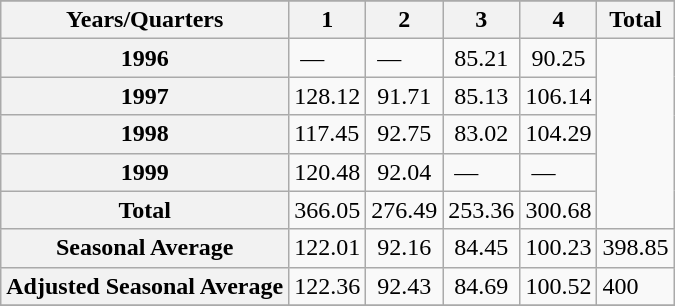<table class="wikitable" border="0">
<tr>
</tr>
<tr>
<th>Years/Quarters</th>
<th>1</th>
<th>2</th>
<th>3</th>
<th>4</th>
<th>Total</th>
</tr>
<tr>
<th>1996</th>
<td> —</td>
<td> —</td>
<td> 85.21</td>
<td> 90.25</td>
<td rowspan="5"></td>
</tr>
<tr>
<th>1997</th>
<td>128.12</td>
<td> 91.71</td>
<td> 85.13</td>
<td>106.14</td>
</tr>
<tr>
<th>1998</th>
<td>117.45</td>
<td> 92.75</td>
<td> 83.02</td>
<td>104.29</td>
</tr>
<tr>
<th>1999</th>
<td>120.48</td>
<td> 92.04</td>
<td> —</td>
<td> —</td>
</tr>
<tr>
<th>Total</th>
<td>366.05</td>
<td>276.49</td>
<td>253.36</td>
<td>300.68</td>
</tr>
<tr>
<th>Seasonal Average</th>
<td>122.01</td>
<td> 92.16</td>
<td> 84.45</td>
<td>100.23</td>
<td>398.85</td>
</tr>
<tr>
<th>Adjusted Seasonal Average</th>
<td>122.36</td>
<td> 92.43</td>
<td> 84.69</td>
<td>100.52</td>
<td>400</td>
</tr>
<tr>
</tr>
</table>
